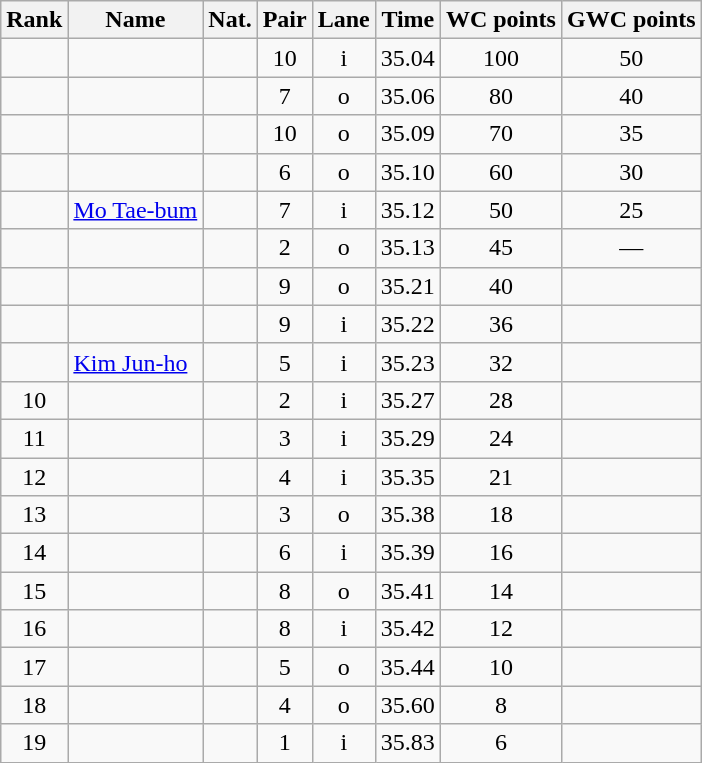<table class="wikitable sortable" style="text-align:center">
<tr>
<th>Rank</th>
<th>Name</th>
<th>Nat.</th>
<th>Pair</th>
<th>Lane</th>
<th>Time</th>
<th>WC points</th>
<th>GWC points</th>
</tr>
<tr>
<td></td>
<td align=left></td>
<td></td>
<td>10</td>
<td>i</td>
<td>35.04</td>
<td>100</td>
<td>50</td>
</tr>
<tr>
<td></td>
<td align=left></td>
<td></td>
<td>7</td>
<td>o</td>
<td>35.06</td>
<td>80</td>
<td>40</td>
</tr>
<tr>
<td></td>
<td align=left></td>
<td></td>
<td>10</td>
<td>o</td>
<td>35.09</td>
<td>70</td>
<td>35</td>
</tr>
<tr>
<td></td>
<td align=left></td>
<td></td>
<td>6</td>
<td>o</td>
<td>35.10</td>
<td>60</td>
<td>30</td>
</tr>
<tr>
<td></td>
<td align=left><a href='#'>Mo Tae-bum</a></td>
<td></td>
<td>7</td>
<td>i</td>
<td>35.12</td>
<td>50</td>
<td>25</td>
</tr>
<tr>
<td></td>
<td align=left></td>
<td></td>
<td>2</td>
<td>o</td>
<td>35.13</td>
<td>45</td>
<td>—</td>
</tr>
<tr>
<td></td>
<td align=left></td>
<td></td>
<td>9</td>
<td>o</td>
<td>35.21</td>
<td>40</td>
<td></td>
</tr>
<tr>
<td></td>
<td align=left></td>
<td></td>
<td>9</td>
<td>i</td>
<td>35.22</td>
<td>36</td>
<td></td>
</tr>
<tr>
<td></td>
<td align=left><a href='#'>Kim Jun-ho</a></td>
<td></td>
<td>5</td>
<td>i</td>
<td>35.23</td>
<td>32</td>
<td></td>
</tr>
<tr>
<td>10</td>
<td align=left></td>
<td></td>
<td>2</td>
<td>i</td>
<td>35.27</td>
<td>28</td>
<td></td>
</tr>
<tr>
<td>11</td>
<td align=left></td>
<td></td>
<td>3</td>
<td>i</td>
<td>35.29</td>
<td>24</td>
<td></td>
</tr>
<tr>
<td>12</td>
<td align=left></td>
<td></td>
<td>4</td>
<td>i</td>
<td>35.35</td>
<td>21</td>
<td></td>
</tr>
<tr>
<td>13</td>
<td align=left></td>
<td></td>
<td>3</td>
<td>o</td>
<td>35.38</td>
<td>18</td>
<td></td>
</tr>
<tr>
<td>14</td>
<td align=left></td>
<td></td>
<td>6</td>
<td>i</td>
<td>35.39</td>
<td>16</td>
<td></td>
</tr>
<tr>
<td>15</td>
<td align=left></td>
<td></td>
<td>8</td>
<td>o</td>
<td>35.41</td>
<td>14</td>
<td></td>
</tr>
<tr>
<td>16</td>
<td align=left></td>
<td></td>
<td>8</td>
<td>i</td>
<td>35.42</td>
<td>12</td>
<td></td>
</tr>
<tr>
<td>17</td>
<td align=left></td>
<td></td>
<td>5</td>
<td>o</td>
<td>35.44</td>
<td>10</td>
<td></td>
</tr>
<tr>
<td>18</td>
<td align=left></td>
<td></td>
<td>4</td>
<td>o</td>
<td>35.60</td>
<td>8</td>
<td></td>
</tr>
<tr>
<td>19</td>
<td align=left></td>
<td></td>
<td>1</td>
<td>i</td>
<td>35.83</td>
<td>6</td>
<td></td>
</tr>
</table>
